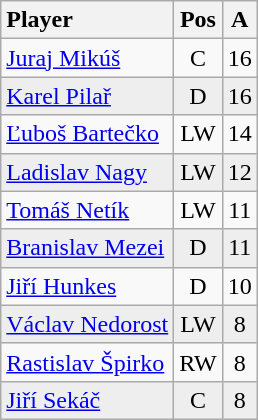<table class="wikitable" style="text-align:center;">
<tr>
<th style="text-align:left;">Player</th>
<th>Pos</th>
<th>A</th>
</tr>
<tr>
<td style="text-align:left;"><a href='#'>Juraj Mikúš</a></td>
<td>C</td>
<td>16</td>
</tr>
<tr style="background:#eee;">
<td style="text-align:left;"><a href='#'>Karel Pilař</a></td>
<td>D</td>
<td>16</td>
</tr>
<tr>
<td style="text-align:left;"><a href='#'>Ľuboš Bartečko</a></td>
<td>LW</td>
<td>14</td>
</tr>
<tr style="background:#eee;">
<td style="text-align:left;"><a href='#'>Ladislav Nagy</a></td>
<td>LW</td>
<td>12</td>
</tr>
<tr>
<td style="text-align:left;"><a href='#'>Tomáš Netík</a></td>
<td>LW</td>
<td>11</td>
</tr>
<tr style="background:#eee;">
<td style="text-align:left;"><a href='#'>Branislav Mezei</a></td>
<td>D</td>
<td>11</td>
</tr>
<tr>
<td style="text-align:left;"><a href='#'>Jiří Hunkes</a></td>
<td>D</td>
<td>10</td>
</tr>
<tr style="background:#eee;">
<td style="text-align:left;"><a href='#'>Václav Nedorost</a></td>
<td>LW</td>
<td>8</td>
</tr>
<tr>
<td style="text-align:left;"><a href='#'>Rastislav Špirko</a></td>
<td>RW</td>
<td>8</td>
</tr>
<tr style="background:#eee;">
<td style="text-align:left;"><a href='#'>Jiří Sekáč</a></td>
<td>C</td>
<td>8</td>
</tr>
</table>
